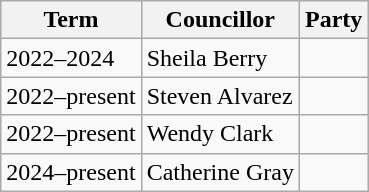<table class="wikitable">
<tr>
<th>Term</th>
<th>Councillor</th>
<th colspan=2>Party</th>
</tr>
<tr>
<td>2022–2024</td>
<td>Sheila Berry</td>
<td></td>
</tr>
<tr>
<td>2022–present</td>
<td>Steven Alvarez</td>
<td></td>
</tr>
<tr>
<td>2022–present</td>
<td>Wendy Clark</td>
<td></td>
</tr>
<tr>
<td>2024–present</td>
<td>Catherine Gray</td>
<td></td>
</tr>
</table>
